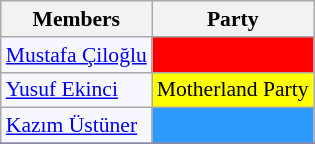<table class=wikitable style="border:1px solid #8888aa; background-color:#f7f8ff; padding:0px; font-size:90%;">
<tr>
<th>Members</th>
<th>Party</th>
</tr>
<tr>
<td><a href='#'>Mustafa Çiloğlu</a></td>
<td style="background: #ff0000"></td>
</tr>
<tr>
<td><a href='#'>Yusuf Ekinci</a></td>
<td style="background: #ffff00">Motherland Party</td>
</tr>
<tr>
<td><a href='#'>Kazım Üstüner</a></td>
<td style="background: #2E9AFE"></td>
</tr>
<tr>
</tr>
</table>
